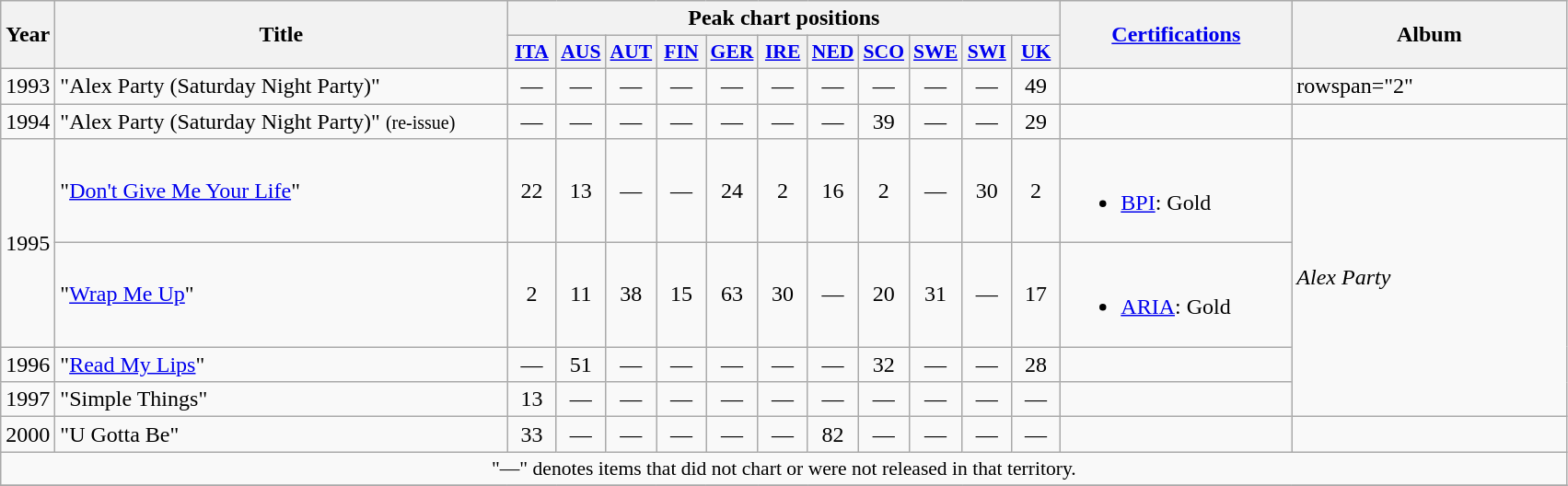<table class="wikitable">
<tr>
<th rowspan="2" style="width:2em;">Year</th>
<th rowspan="2" style="width:20em;">Title</th>
<th colspan="11">Peak chart positions</th>
<th rowspan="2" style="width:10em;"><a href='#'>Certifications</a></th>
<th rowspan="2" style="width:12em;">Album</th>
</tr>
<tr>
<th style="width:2em;font-size:90%;"><a href='#'>ITA</a><br></th>
<th style="width:2em;font-size:90%;"><a href='#'>AUS</a><br></th>
<th style="width:2em;font-size:90%;"><a href='#'>AUT</a><br></th>
<th style="width:2em;font-size:90%;"><a href='#'>FIN</a><br></th>
<th style="width:2em;font-size:90%;"><a href='#'>GER</a><br></th>
<th style="width:2em;font-size:90%;"><a href='#'>IRE</a><br></th>
<th style="width:2em;font-size:90%;"><a href='#'>NED</a><br></th>
<th style="width:2em;font-size:90%;"><a href='#'>SCO</a><br></th>
<th style="width:2em;font-size:90%;"><a href='#'>SWE</a><br></th>
<th style="width:2em;font-size:90%;"><a href='#'>SWI</a><br></th>
<th style="width:2em;font-size:90%;"><a href='#'>UK</a><br></th>
</tr>
<tr>
<td>1993</td>
<td>"Alex Party (Saturday Night Party)"</td>
<td align="center">—</td>
<td align="center">—</td>
<td align="center">—</td>
<td align="center">—</td>
<td align="center">—</td>
<td align="center">—</td>
<td align="center">—</td>
<td align="center">—</td>
<td align="center">—</td>
<td align="center">—</td>
<td align="center">49</td>
<td></td>
<td>rowspan="2" </td>
</tr>
<tr>
<td>1994</td>
<td>"Alex Party (Saturday Night Party)" <small>(re-issue)</small></td>
<td align="center">—</td>
<td align="center">—</td>
<td align="center">—</td>
<td align="center">—</td>
<td align="center">—</td>
<td align="center">—</td>
<td align="center">—</td>
<td align="center">39</td>
<td align="center">—</td>
<td align="center">—</td>
<td align="center">29</td>
<td></td>
</tr>
<tr>
<td rowspan="2">1995</td>
<td>"<a href='#'>Don't Give Me Your Life</a>"</td>
<td align="center">22</td>
<td align="center">13</td>
<td align="center">—</td>
<td align="center">—</td>
<td align="center">24</td>
<td align="center">2</td>
<td align="center">16</td>
<td align="center">2</td>
<td align="center">—</td>
<td align="center">30</td>
<td align="center">2</td>
<td><br><ul><li><a href='#'>BPI</a>: Gold</li></ul></td>
<td align="left" rowspan="4"><em>Alex Party</em></td>
</tr>
<tr>
<td>"<a href='#'>Wrap Me Up</a>"</td>
<td align="center">2</td>
<td align="center">11</td>
<td align="center">38</td>
<td align="center">15</td>
<td align="center">63</td>
<td align="center">30</td>
<td align="center">—</td>
<td align="center">20</td>
<td align="center">31</td>
<td align="center">—</td>
<td align="center">17</td>
<td><br><ul><li><a href='#'>ARIA</a>: Gold</li></ul></td>
</tr>
<tr>
<td>1996</td>
<td>"<a href='#'>Read My Lips</a>"</td>
<td align="center">—</td>
<td align="center">51</td>
<td align="center">—</td>
<td align="center">—</td>
<td align="center">—</td>
<td align="center">—</td>
<td align="center">—</td>
<td align="center">32</td>
<td align="center">—</td>
<td align="center">—</td>
<td align="center">28</td>
<td></td>
</tr>
<tr>
<td>1997</td>
<td>"Simple Things"</td>
<td align="center">13</td>
<td align="center">—</td>
<td align="center">—</td>
<td align="center">—</td>
<td align="center">—</td>
<td align="center">—</td>
<td align="center">—</td>
<td align="center">—</td>
<td align="center">—</td>
<td align="center">—</td>
<td align="center">—</td>
<td></td>
</tr>
<tr>
<td>2000</td>
<td>"U Gotta Be"</td>
<td align="center">33</td>
<td align="center">—</td>
<td align="center">—</td>
<td align="center">—</td>
<td align="center">—</td>
<td align="center">—</td>
<td align="center">82</td>
<td align="center">—</td>
<td align="center">—</td>
<td align="center">—</td>
<td align="center">—</td>
<td></td>
<td></td>
</tr>
<tr>
<td align="center" colspan="15" style="font-size:90%">"—" denotes items that did not chart or were not released in that territory.</td>
</tr>
<tr>
</tr>
</table>
